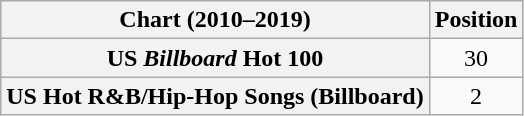<table class="wikitable sortable plainrowheaders" style="text-align:center">
<tr>
<th scope="col">Chart (2010–2019)</th>
<th scope="col">Position</th>
</tr>
<tr>
<th scope="row">US <em>Billboard</em> Hot 100</th>
<td>30</td>
</tr>
<tr>
<th scope="row">US Hot R&B/Hip-Hop Songs (Billboard)</th>
<td>2</td>
</tr>
</table>
